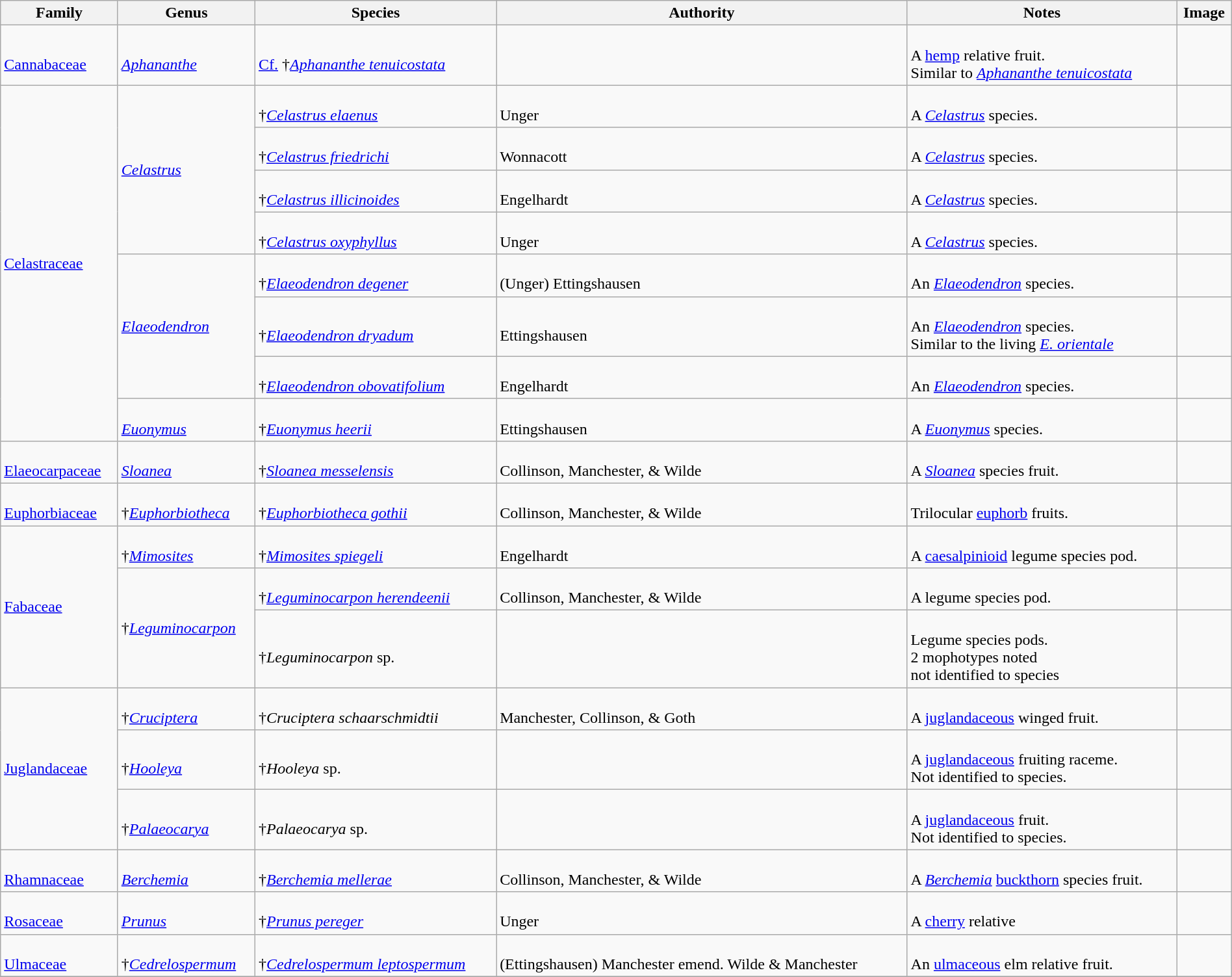<table class="wikitable" align="center" width="100%">
<tr>
<th>Family</th>
<th>Genus</th>
<th>Species</th>
<th>Authority</th>
<th>Notes</th>
<th>Image</th>
</tr>
<tr>
<td><br><a href='#'>Cannabaceae</a></td>
<td><br><em><a href='#'>Aphananthe</a></em></td>
<td><br><a href='#'>Cf.</a> †<em><a href='#'>Aphananthe tenuicostata</a></em></td>
<td></td>
<td><br>A <a href='#'>hemp</a> relative fruit.<br>Similar to <em><a href='#'>Aphananthe tenuicostata</a></em></td>
<td></td>
</tr>
<tr>
<td rowspan=8><a href='#'>Celastraceae</a></td>
<td rowspan=4><em><a href='#'>Celastrus</a></em></td>
<td><br>†<em><a href='#'>Celastrus elaenus</a></em></td>
<td><br>Unger</td>
<td><br>A <em><a href='#'>Celastrus</a></em> species.</td>
<td></td>
</tr>
<tr>
<td><br>†<em><a href='#'>Celastrus friedrichi</a></em></td>
<td><br>Wonnacott</td>
<td><br>A <em><a href='#'>Celastrus</a></em> species.</td>
<td></td>
</tr>
<tr>
<td><br>†<em><a href='#'>Celastrus illicinoides</a></em></td>
<td><br>Engelhardt</td>
<td><br>A <em><a href='#'>Celastrus</a></em> species.</td>
<td></td>
</tr>
<tr>
<td><br>†<em><a href='#'>Celastrus oxyphyllus</a></em></td>
<td><br>Unger</td>
<td><br>A <em><a href='#'>Celastrus</a></em> species.</td>
<td></td>
</tr>
<tr>
<td rowspan=3><em><a href='#'>Elaeodendron</a></em></td>
<td><br>†<em><a href='#'>Elaeodendron degener</a></em></td>
<td><br>(Unger) Ettingshausen</td>
<td><br>An <em><a href='#'>Elaeodendron</a></em> species.</td>
<td></td>
</tr>
<tr>
<td><br>†<em><a href='#'>Elaeodendron dryadum</a></em></td>
<td><br>Ettingshausen</td>
<td><br>An <em><a href='#'>Elaeodendron</a></em> species.<br> Similar to the living <em><a href='#'>E. orientale</a></em></td>
<td></td>
</tr>
<tr>
<td><br>†<em><a href='#'>Elaeodendron obovatifolium</a></em></td>
<td><br>Engelhardt</td>
<td><br>An <em><a href='#'>Elaeodendron</a></em> species.</td>
<td></td>
</tr>
<tr>
<td><br><em><a href='#'>Euonymus</a></em></td>
<td><br>†<em><a href='#'>Euonymus heerii</a></em></td>
<td><br>Ettingshausen</td>
<td><br>A <em><a href='#'>Euonymus</a></em> species.</td>
<td></td>
</tr>
<tr>
<td><br><a href='#'>Elaeocarpaceae</a></td>
<td><br><em><a href='#'>Sloanea</a></em></td>
<td><br>†<em><a href='#'>Sloanea messelensis</a></em></td>
<td><br>Collinson, Manchester, & Wilde</td>
<td><br>A <em><a href='#'>Sloanea</a></em> species fruit.</td>
<td></td>
</tr>
<tr>
<td><br><a href='#'>Euphorbiaceae</a></td>
<td><br>†<em><a href='#'>Euphorbiotheca</a></em></td>
<td><br>†<em><a href='#'>Euphorbiotheca gothii</a></em></td>
<td><br>Collinson, Manchester, & Wilde</td>
<td><br>Trilocular <a href='#'>euphorb</a> fruits.</td>
<td></td>
</tr>
<tr>
<td rowspan=3><a href='#'>Fabaceae</a></td>
<td><br>†<em><a href='#'>Mimosites</a></em></td>
<td><br>†<em><a href='#'>Mimosites spiegeli</a></em></td>
<td><br>Engelhardt</td>
<td><br>A <a href='#'>caesalpinioid</a> legume species pod.</td>
<td></td>
</tr>
<tr>
<td rowspan=2>†<em><a href='#'>Leguminocarpon</a></em></td>
<td><br>†<em><a href='#'>Leguminocarpon herendeenii</a></em></td>
<td><br>Collinson, Manchester, & Wilde</td>
<td><br>A legume species pod.</td>
<td></td>
</tr>
<tr>
<td><br>†<em>Leguminocarpon</em> sp.</td>
<td></td>
<td><br>Legume species pods.<br> 2 mophotypes noted<br> not identified to species</td>
<td></td>
</tr>
<tr>
<td rowspan=3><a href='#'>Juglandaceae</a></td>
<td><br>†<em><a href='#'>Cruciptera</a></em></td>
<td><br>†<em>Cruciptera schaarschmidtii</em></td>
<td><br>Manchester, Collinson, & Goth</td>
<td><br>A <a href='#'>juglandaceous</a> winged fruit.</td>
<td></td>
</tr>
<tr>
<td><br>†<em><a href='#'>Hooleya</a></em></td>
<td><br>†<em>Hooleya</em> sp.</td>
<td></td>
<td><br>A <a href='#'>juglandaceous</a> fruiting raceme.<br> Not identified to species.</td>
<td></td>
</tr>
<tr>
<td><br>†<em><a href='#'>Palaeocarya</a></em></td>
<td><br>†<em>Palaeocarya</em> sp.</td>
<td></td>
<td><br>A <a href='#'>juglandaceous</a> fruit.<br> Not identified to species.</td>
<td></td>
</tr>
<tr>
<td><br><a href='#'>Rhamnaceae</a></td>
<td><br><em><a href='#'>Berchemia</a></em></td>
<td><br>†<em><a href='#'>Berchemia mellerae</a></em></td>
<td><br>Collinson, Manchester, & Wilde</td>
<td><br>A <em><a href='#'>Berchemia</a></em> <a href='#'>buckthorn</a> species fruit.</td>
<td></td>
</tr>
<tr>
<td><br><a href='#'>Rosaceae</a></td>
<td><br><em><a href='#'>Prunus</a></em></td>
<td><br>†<em><a href='#'>Prunus pereger</a></em></td>
<td><br>Unger</td>
<td><br>A <a href='#'>cherry</a> relative</td>
<td></td>
</tr>
<tr>
<td><br><a href='#'>Ulmaceae</a></td>
<td><br>†<em><a href='#'>Cedrelospermum</a></em></td>
<td><br>†<em><a href='#'>Cedrelospermum leptospermum</a></em></td>
<td><br>(Ettingshausen) Manchester emend. Wilde & Manchester</td>
<td><br>An <a href='#'>ulmaceous</a> elm relative fruit.</td>
<td></td>
</tr>
<tr>
</tr>
</table>
